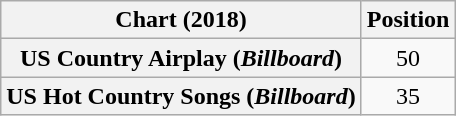<table class="wikitable sortable plainrowheaders" style="text-align:center">
<tr>
<th scope="col">Chart (2018)</th>
<th scope="col">Position</th>
</tr>
<tr>
<th scope="row">US Country Airplay (<em>Billboard</em>)</th>
<td>50</td>
</tr>
<tr>
<th scope="row">US Hot Country Songs (<em>Billboard</em>)</th>
<td>35</td>
</tr>
</table>
